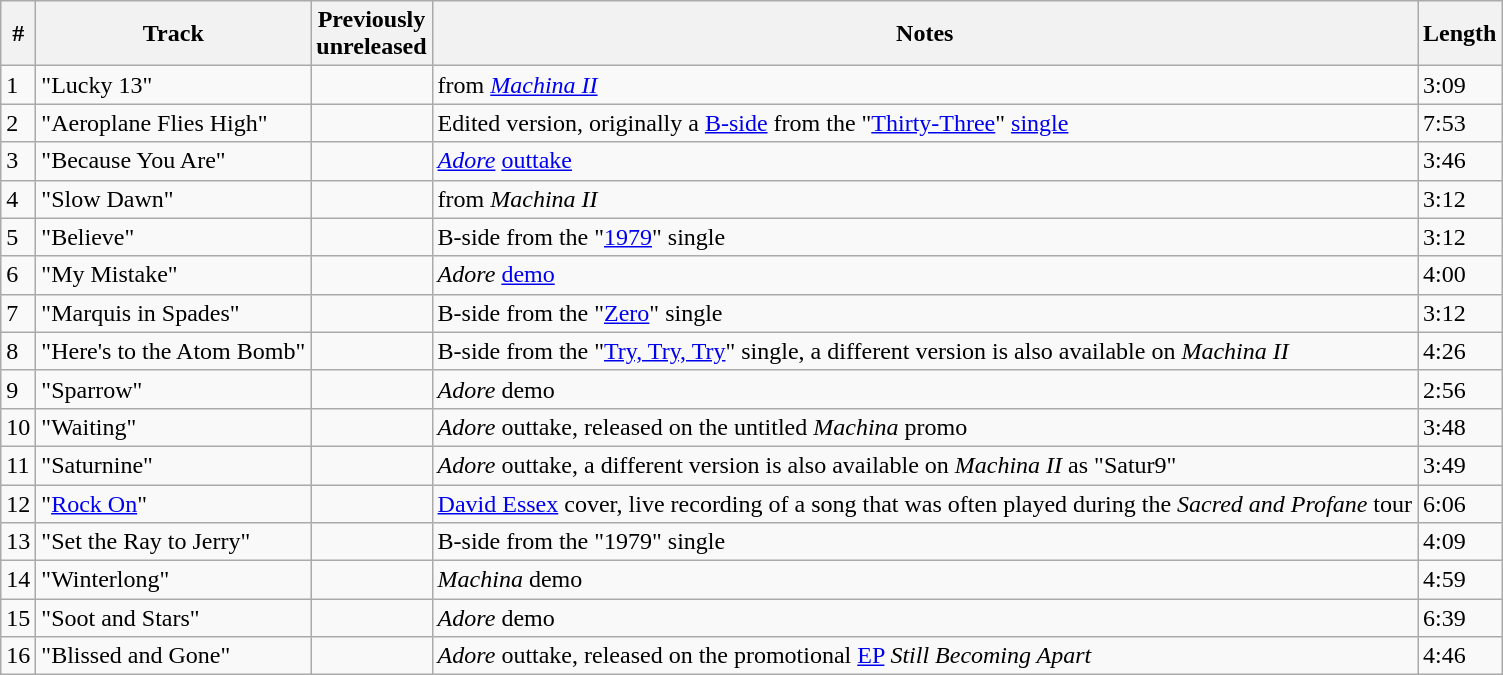<table class="wikitable">
<tr>
<th>#</th>
<th>Track</th>
<th>Previously<br>unreleased</th>
<th>Notes</th>
<th>Length</th>
</tr>
<tr>
<td>1</td>
<td>"Lucky 13"</td>
<td></td>
<td>from <em><a href='#'>Machina II</a></em></td>
<td>3:09</td>
</tr>
<tr>
<td>2</td>
<td>"Aeroplane Flies High"</td>
<td> </td>
<td>Edited version, originally a <a href='#'>B-side</a> from the "<a href='#'>Thirty-Three</a>" <a href='#'>single</a></td>
<td>7:53</td>
</tr>
<tr>
<td>3</td>
<td>"Because You Are"</td>
<td></td>
<td><em><a href='#'>Adore</a></em> <a href='#'>outtake</a></td>
<td>3:46</td>
</tr>
<tr>
<td>4</td>
<td>"Slow Dawn"</td>
<td></td>
<td>from <em>Machina II</em></td>
<td>3:12</td>
</tr>
<tr>
<td>5</td>
<td>"Believe"</td>
<td> </td>
<td>B-side from the "<a href='#'>1979</a>" single</td>
<td>3:12</td>
</tr>
<tr>
<td>6</td>
<td>"My Mistake"</td>
<td></td>
<td><em>Adore</em> <a href='#'>demo</a></td>
<td>4:00</td>
</tr>
<tr>
<td>7</td>
<td>"Marquis in Spades"</td>
<td> </td>
<td>B-side from the "<a href='#'>Zero</a>" single</td>
<td>3:12</td>
</tr>
<tr>
<td>8</td>
<td>"Here's to the Atom Bomb"</td>
<td> </td>
<td>B-side from the "<a href='#'>Try, Try, Try</a>" single, a different version is also available on <em>Machina II</em></td>
<td>4:26</td>
</tr>
<tr>
<td>9</td>
<td>"Sparrow"</td>
<td></td>
<td><em>Adore</em> demo</td>
<td>2:56</td>
</tr>
<tr>
<td>10</td>
<td>"Waiting"</td>
<td></td>
<td><em>Adore</em> outtake, released on the untitled <em>Machina</em> promo</td>
<td>3:48</td>
</tr>
<tr>
<td>11</td>
<td>"Saturnine"</td>
<td></td>
<td><em>Adore</em> outtake, a different version is also available on <em>Machina II</em> as "Satur9"</td>
<td>3:49</td>
</tr>
<tr>
<td>12</td>
<td>"<a href='#'>Rock On</a>"</td>
<td></td>
<td><a href='#'>David Essex</a> cover, live recording of a song that was often played during the <em>Sacred and Profane</em> tour</td>
<td>6:06</td>
</tr>
<tr>
<td>13</td>
<td>"Set the Ray to Jerry"</td>
<td> </td>
<td>B-side from the "1979" single</td>
<td>4:09</td>
</tr>
<tr>
<td>14</td>
<td>"Winterlong"</td>
<td></td>
<td><em>Machina</em> demo</td>
<td>4:59</td>
</tr>
<tr>
<td>15</td>
<td>"Soot and Stars"</td>
<td></td>
<td><em>Adore</em> demo</td>
<td>6:39</td>
</tr>
<tr>
<td>16</td>
<td>"Blissed and Gone"</td>
<td> </td>
<td><em>Adore</em> outtake, released on the promotional <a href='#'>EP</a> <em>Still Becoming Apart</em></td>
<td>4:46</td>
</tr>
</table>
